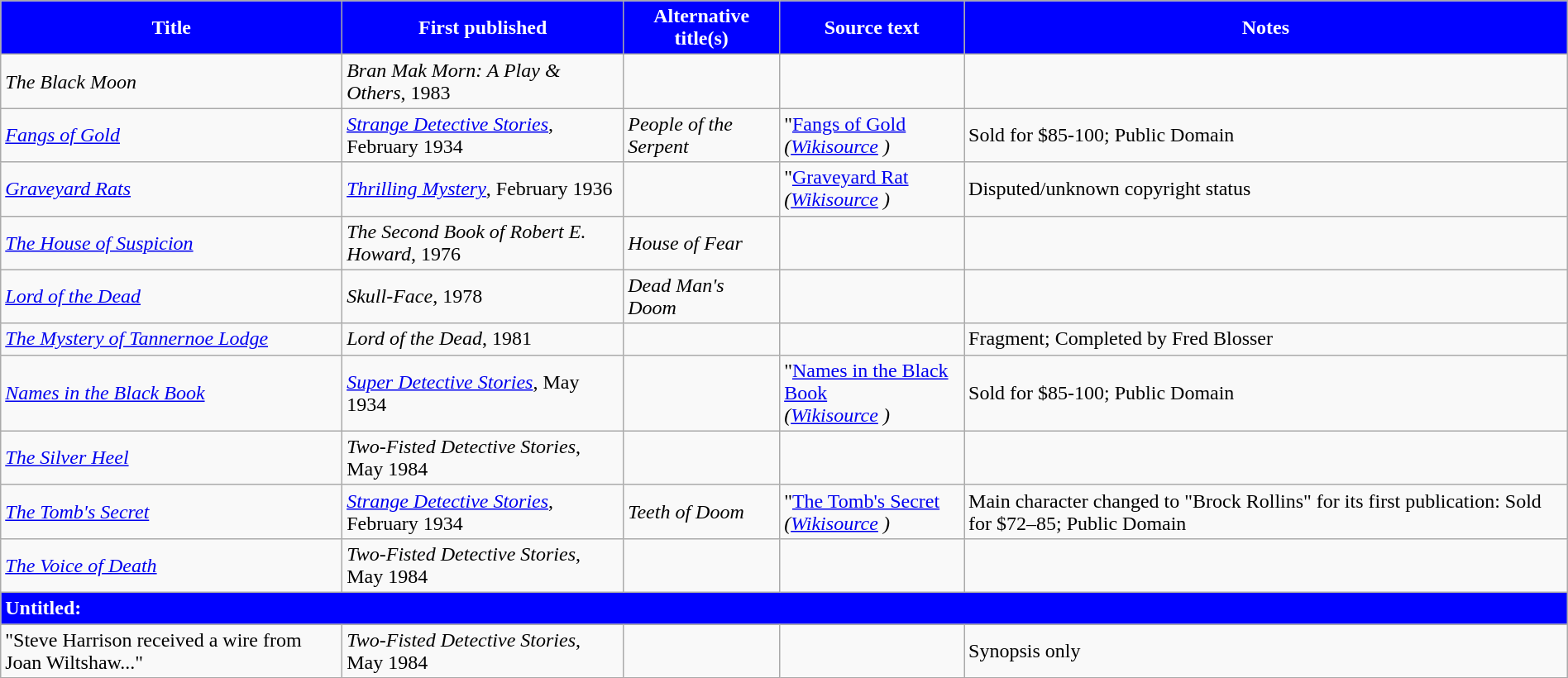<table class="wikitable" width="100%">
<tr>
<th style="background:#0000FF; color:#FFFFFF">Title</th>
<th style="background:#0000FF; color:#FFFFFF">First published</th>
<th style="background:#0000FF; color:#FFFFFF">Alternative title(s)</th>
<th style="background:#0000FF; color:#FFFFFF">Source text</th>
<th style="background:#0000FF; color:#FFFFFF">Notes</th>
</tr>
<tr>
<td><em>The Black Moon</em></td>
<td><em>Bran Mak Morn: A Play & Others</em>, 1983</td>
<td></td>
<td></td>
<td></td>
</tr>
<tr>
<td><em><a href='#'>Fangs of Gold</a></em></td>
<td><em><a href='#'>Strange Detective Stories</a></em>, February 1934</td>
<td><em>People of the Serpent</em></td>
<td>"<a href='#'>Fangs of Gold</a><em><br>(<a href='#'>Wikisource</a> ) </em></td>
<td>Sold for $85-100; Public Domain</td>
</tr>
<tr>
<td><em><a href='#'>Graveyard Rats</a></em></td>
<td><em><a href='#'>Thrilling Mystery</a></em>, February 1936</td>
<td></td>
<td>"<a href='#'>Graveyard Rat</a><em><br>(<a href='#'>Wikisource</a> ) </em></td>
<td>Disputed/unknown copyright status</td>
</tr>
<tr>
<td><em><a href='#'>The House of Suspicion</a></em></td>
<td><em>The Second Book of Robert E. Howard</em>, 1976</td>
<td><em>House of Fear</em></td>
<td></td>
<td></td>
</tr>
<tr>
<td><em><a href='#'>Lord of the Dead</a></em></td>
<td><em>Skull-Face</em>, 1978</td>
<td><em>Dead Man's Doom</em></td>
<td></td>
<td></td>
</tr>
<tr>
<td><em><a href='#'>The Mystery of Tannernoe Lodge</a></em></td>
<td><em>Lord of the Dead</em>, 1981</td>
<td></td>
<td></td>
<td>Fragment; Completed by Fred Blosser</td>
</tr>
<tr>
<td><em><a href='#'>Names in the Black Book</a></em></td>
<td><em><a href='#'>Super Detective Stories</a></em>, May 1934</td>
<td></td>
<td>"<a href='#'>Names in the Black Book</a><em><br>(<a href='#'>Wikisource</a> ) </em></td>
<td>Sold for $85-100; Public Domain</td>
</tr>
<tr>
<td><em><a href='#'>The Silver Heel</a></em></td>
<td><em>Two-Fisted Detective Stories</em>, May 1984</td>
<td></td>
<td></td>
<td></td>
</tr>
<tr>
<td><em><a href='#'>The Tomb's Secret</a></em></td>
<td><em><a href='#'>Strange Detective Stories</a></em>, February 1934</td>
<td><em>Teeth of Doom</em></td>
<td>"<a href='#'>The Tomb's Secret</a><em><br>(<a href='#'>Wikisource</a> ) </em></td>
<td>Main character changed to "Brock Rollins" for its first publication: Sold for $72–85; Public Domain</td>
</tr>
<tr>
<td><em><a href='#'>The Voice of Death</a></em></td>
<td><em>Two-Fisted Detective Stories</em>, May 1984</td>
<td></td>
<td></td>
<td></td>
</tr>
<tr>
<td colspan="5" style="background:#0000FF; color:#FFFFFF"><strong>Untitled:</strong></td>
</tr>
<tr>
<td>"Steve Harrison received a wire from Joan Wiltshaw..."</td>
<td><em>Two-Fisted Detective Stories</em>, May 1984</td>
<td></td>
<td></td>
<td>Synopsis only</td>
</tr>
</table>
